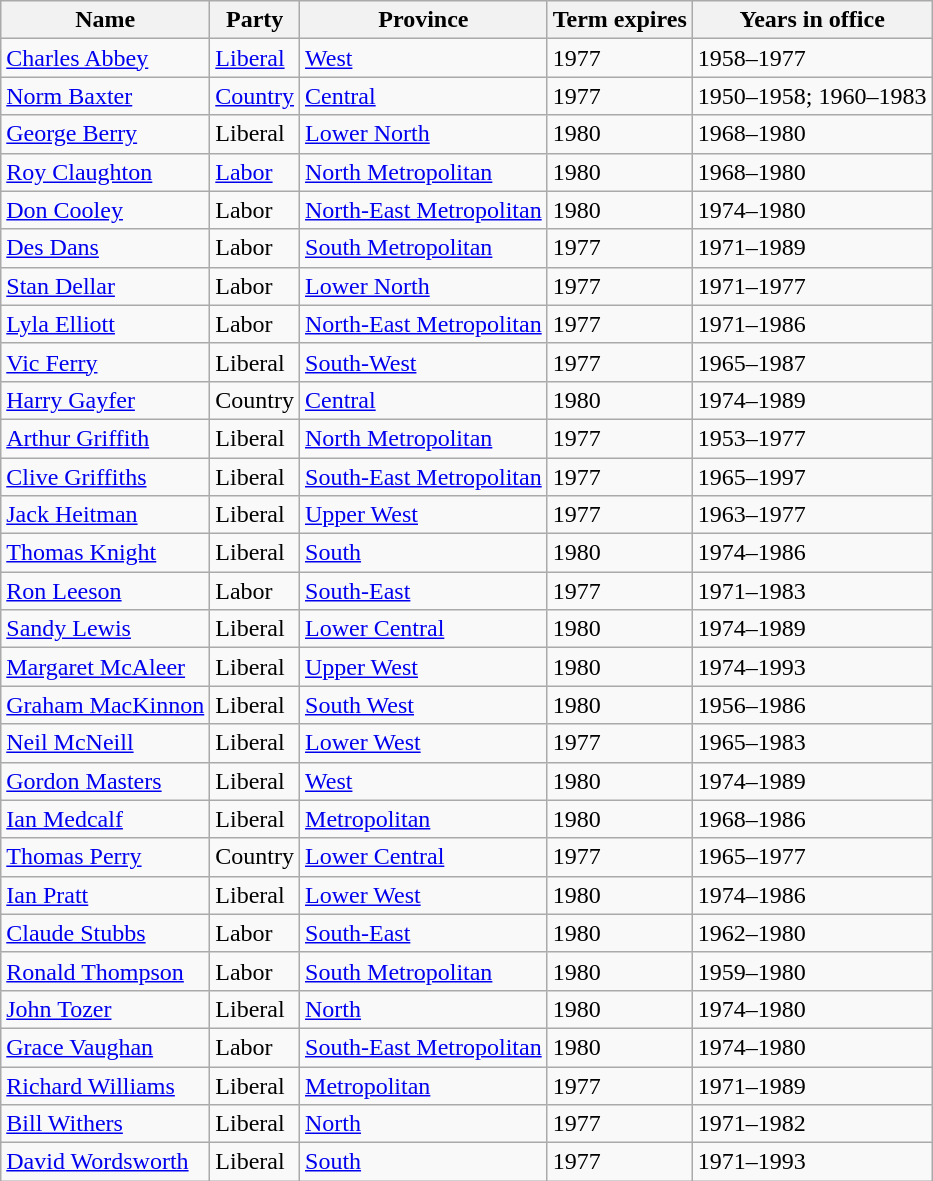<table class="wikitable sortable">
<tr>
<th><strong>Name</strong></th>
<th><strong>Party</strong></th>
<th><strong>Province</strong></th>
<th><strong>Term expires</strong></th>
<th><strong>Years in office</strong></th>
</tr>
<tr>
<td><a href='#'>Charles Abbey</a></td>
<td><a href='#'>Liberal</a></td>
<td><a href='#'>West</a></td>
<td>1977</td>
<td>1958–1977</td>
</tr>
<tr>
<td><a href='#'>Norm Baxter</a></td>
<td><a href='#'>Country</a></td>
<td><a href='#'>Central</a></td>
<td>1977</td>
<td>1950–1958; 1960–1983</td>
</tr>
<tr>
<td><a href='#'>George Berry</a></td>
<td>Liberal</td>
<td><a href='#'>Lower North</a></td>
<td>1980</td>
<td>1968–1980</td>
</tr>
<tr>
<td><a href='#'>Roy Claughton</a></td>
<td><a href='#'>Labor</a></td>
<td><a href='#'>North Metropolitan</a></td>
<td>1980</td>
<td>1968–1980</td>
</tr>
<tr>
<td><a href='#'>Don Cooley</a></td>
<td>Labor</td>
<td><a href='#'>North-East Metropolitan</a></td>
<td>1980</td>
<td>1974–1980</td>
</tr>
<tr>
<td><a href='#'>Des Dans</a></td>
<td>Labor</td>
<td><a href='#'>South Metropolitan</a></td>
<td>1977</td>
<td>1971–1989</td>
</tr>
<tr>
<td><a href='#'>Stan Dellar</a></td>
<td>Labor</td>
<td><a href='#'>Lower North</a></td>
<td>1977</td>
<td>1971–1977</td>
</tr>
<tr>
<td><a href='#'>Lyla Elliott</a></td>
<td>Labor</td>
<td><a href='#'>North-East Metropolitan</a></td>
<td>1977</td>
<td>1971–1986</td>
</tr>
<tr>
<td><a href='#'>Vic Ferry</a></td>
<td>Liberal</td>
<td><a href='#'>South-West</a></td>
<td>1977</td>
<td>1965–1987</td>
</tr>
<tr>
<td><a href='#'>Harry Gayfer</a></td>
<td>Country</td>
<td><a href='#'>Central</a></td>
<td>1980</td>
<td>1974–1989</td>
</tr>
<tr>
<td><a href='#'>Arthur Griffith</a></td>
<td>Liberal</td>
<td><a href='#'>North Metropolitan</a></td>
<td>1977</td>
<td>1953–1977</td>
</tr>
<tr>
<td><a href='#'>Clive Griffiths</a></td>
<td>Liberal</td>
<td><a href='#'>South-East Metropolitan</a></td>
<td>1977</td>
<td>1965–1997</td>
</tr>
<tr>
<td><a href='#'>Jack Heitman</a></td>
<td>Liberal</td>
<td><a href='#'>Upper West</a></td>
<td>1977</td>
<td>1963–1977</td>
</tr>
<tr>
<td><a href='#'>Thomas Knight</a></td>
<td>Liberal</td>
<td><a href='#'>South</a></td>
<td>1980</td>
<td>1974–1986</td>
</tr>
<tr>
<td><a href='#'>Ron Leeson</a></td>
<td>Labor</td>
<td><a href='#'>South-East</a></td>
<td>1977</td>
<td>1971–1983</td>
</tr>
<tr>
<td><a href='#'>Sandy Lewis</a></td>
<td>Liberal</td>
<td><a href='#'>Lower Central</a></td>
<td>1980</td>
<td>1974–1989</td>
</tr>
<tr>
<td><a href='#'>Margaret McAleer</a></td>
<td>Liberal</td>
<td><a href='#'>Upper West</a></td>
<td>1980</td>
<td>1974–1993</td>
</tr>
<tr>
<td><a href='#'>Graham MacKinnon</a></td>
<td>Liberal</td>
<td><a href='#'>South West</a></td>
<td>1980</td>
<td>1956–1986</td>
</tr>
<tr>
<td><a href='#'>Neil McNeill</a></td>
<td>Liberal</td>
<td><a href='#'>Lower West</a></td>
<td>1977</td>
<td>1965–1983</td>
</tr>
<tr>
<td><a href='#'>Gordon Masters</a></td>
<td>Liberal</td>
<td><a href='#'>West</a></td>
<td>1980</td>
<td>1974–1989</td>
</tr>
<tr>
<td><a href='#'>Ian Medcalf</a></td>
<td>Liberal</td>
<td><a href='#'>Metropolitan</a></td>
<td>1980</td>
<td>1968–1986</td>
</tr>
<tr>
<td><a href='#'>Thomas Perry</a></td>
<td>Country</td>
<td><a href='#'>Lower Central</a></td>
<td>1977</td>
<td>1965–1977</td>
</tr>
<tr>
<td><a href='#'>Ian Pratt</a></td>
<td>Liberal</td>
<td><a href='#'>Lower West</a></td>
<td>1980</td>
<td>1974–1986</td>
</tr>
<tr>
<td><a href='#'>Claude Stubbs</a></td>
<td>Labor</td>
<td><a href='#'>South-East</a></td>
<td>1980</td>
<td>1962–1980</td>
</tr>
<tr>
<td><a href='#'>Ronald Thompson</a></td>
<td>Labor</td>
<td><a href='#'>South Metropolitan</a></td>
<td>1980</td>
<td>1959–1980</td>
</tr>
<tr>
<td><a href='#'>John Tozer</a></td>
<td>Liberal</td>
<td><a href='#'>North</a></td>
<td>1980</td>
<td>1974–1980</td>
</tr>
<tr>
<td><a href='#'>Grace Vaughan</a></td>
<td>Labor</td>
<td><a href='#'>South-East Metropolitan</a></td>
<td>1980</td>
<td>1974–1980</td>
</tr>
<tr>
<td><a href='#'>Richard Williams</a></td>
<td>Liberal</td>
<td><a href='#'>Metropolitan</a></td>
<td>1977</td>
<td>1971–1989</td>
</tr>
<tr>
<td><a href='#'>Bill Withers</a></td>
<td>Liberal</td>
<td><a href='#'>North</a></td>
<td>1977</td>
<td>1971–1982</td>
</tr>
<tr>
<td><a href='#'>David Wordsworth</a></td>
<td>Liberal</td>
<td><a href='#'>South</a></td>
<td>1977</td>
<td>1971–1993</td>
</tr>
</table>
